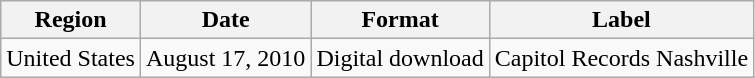<table class="wikitable">
<tr>
<th>Region</th>
<th>Date</th>
<th>Format</th>
<th>Label</th>
</tr>
<tr>
<td>United States</td>
<td>August 17, 2010</td>
<td>Digital download</td>
<td>Capitol Records Nashville</td>
</tr>
</table>
